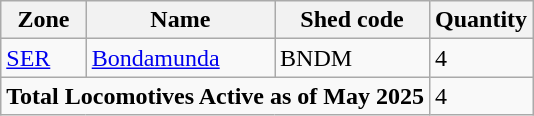<table class="wikitable">
<tr>
<th>Zone</th>
<th>Name</th>
<th>Shed code</th>
<th>Quantity</th>
</tr>
<tr>
<td><a href='#'>SER</a></td>
<td><a href='#'>Bondamunda</a></td>
<td>BNDM</td>
<td>4</td>
</tr>
<tr>
<td colspan="3"><strong>Total Locomotives Active as of May 2025</strong></td>
<td>4</td>
</tr>
</table>
